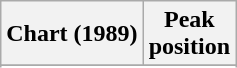<table class="wikitable sortable">
<tr>
<th align="left">Chart (1989)</th>
<th align="center">Peak<br>position</th>
</tr>
<tr>
</tr>
<tr>
</tr>
</table>
